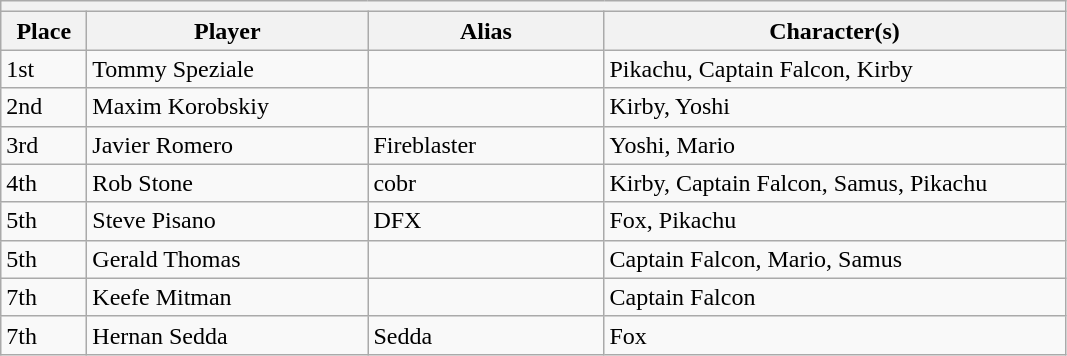<table class="wikitable">
<tr>
<th colspan=4></th>
</tr>
<tr>
<th style="width:50px;">Place</th>
<th style="width:180px;">Player</th>
<th style="width:150px;">Alias</th>
<th style="width:300px;">Character(s)</th>
</tr>
<tr>
<td>1st</td>
<td> Tommy Speziale</td>
<td></td>
<td>Pikachu, Captain Falcon, Kirby</td>
</tr>
<tr>
<td>2nd</td>
<td> Maxim Korobskiy</td>
<td></td>
<td>Kirby, Yoshi</td>
</tr>
<tr>
<td>3rd</td>
<td> Javier Romero</td>
<td>Fireblaster</td>
<td>Yoshi, Mario</td>
</tr>
<tr>
<td>4th</td>
<td> Rob Stone</td>
<td>cobr</td>
<td>Kirby, Captain Falcon, Samus, Pikachu</td>
</tr>
<tr>
<td>5th</td>
<td> Steve Pisano</td>
<td>DFX</td>
<td>Fox, Pikachu</td>
</tr>
<tr>
<td>5th</td>
<td> Gerald Thomas</td>
<td></td>
<td>Captain Falcon, Mario, Samus</td>
</tr>
<tr>
<td>7th</td>
<td> Keefe Mitman</td>
<td></td>
<td>Captain Falcon</td>
</tr>
<tr>
<td>7th</td>
<td> Hernan Sedda</td>
<td>Sedda</td>
<td>Fox</td>
</tr>
</table>
